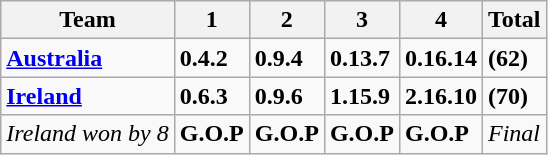<table class="wikitable">
<tr>
<th>Team</th>
<th>1</th>
<th>2</th>
<th>3</th>
<th>4</th>
<th>Total</th>
</tr>
<tr>
<td> <strong><a href='#'>Australia</a></strong></td>
<td><strong>0.4.2</strong></td>
<td><strong>0.9.4</strong></td>
<td><strong>0.13.7</strong></td>
<td><strong>0.16.14</strong></td>
<td><strong>(62)</strong></td>
</tr>
<tr>
<td> <strong><a href='#'>Ireland</a></strong></td>
<td><strong>0.6.3</strong></td>
<td><strong>0.9.6</strong></td>
<td><strong>1.15.9</strong></td>
<td><strong>2.16.10</strong></td>
<td><strong>(70)</strong></td>
</tr>
<tr>
<td><em>Ireland won by 8</em></td>
<td><strong>G.O.P</strong></td>
<td><strong>G.O.P</strong></td>
<td><strong>G.O.P</strong></td>
<td><strong>G.O.P</strong></td>
<td><em>Final</em></td>
</tr>
</table>
